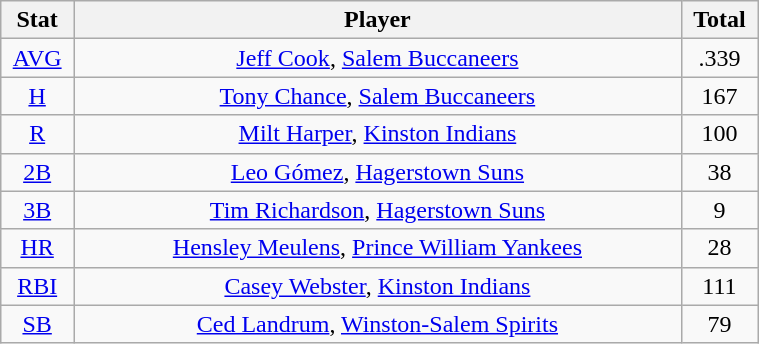<table class="wikitable" width="40%" style="text-align:center;">
<tr>
<th width="5%">Stat</th>
<th width="60%">Player</th>
<th width="5%">Total</th>
</tr>
<tr>
<td><a href='#'>AVG</a></td>
<td><a href='#'>Jeff Cook</a>, <a href='#'>Salem Buccaneers</a></td>
<td>.339</td>
</tr>
<tr>
<td><a href='#'>H</a></td>
<td><a href='#'>Tony Chance</a>, <a href='#'>Salem Buccaneers</a></td>
<td>167</td>
</tr>
<tr>
<td><a href='#'>R</a></td>
<td><a href='#'>Milt Harper</a>, <a href='#'>Kinston Indians</a></td>
<td>100</td>
</tr>
<tr>
<td><a href='#'>2B</a></td>
<td><a href='#'>Leo Gómez</a>, <a href='#'>Hagerstown Suns</a></td>
<td>38</td>
</tr>
<tr>
<td><a href='#'>3B</a></td>
<td><a href='#'>Tim Richardson</a>, <a href='#'>Hagerstown Suns</a></td>
<td>9</td>
</tr>
<tr>
<td><a href='#'>HR</a></td>
<td><a href='#'>Hensley Meulens</a>, <a href='#'>Prince William Yankees</a></td>
<td>28</td>
</tr>
<tr>
<td><a href='#'>RBI</a></td>
<td><a href='#'>Casey Webster</a>, <a href='#'>Kinston Indians</a></td>
<td>111</td>
</tr>
<tr>
<td><a href='#'>SB</a></td>
<td><a href='#'>Ced Landrum</a>, <a href='#'>Winston-Salem Spirits</a></td>
<td>79</td>
</tr>
</table>
